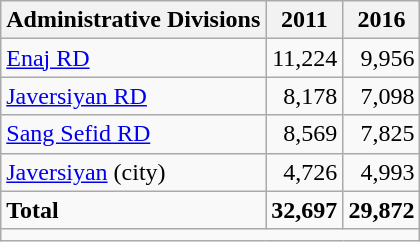<table class="wikitable">
<tr>
<th>Administrative Divisions</th>
<th>2011</th>
<th>2016</th>
</tr>
<tr>
<td><a href='#'>Enaj RD</a></td>
<td style="text-align: right;">11,224</td>
<td style="text-align: right;">9,956</td>
</tr>
<tr>
<td><a href='#'>Javersiyan RD</a></td>
<td style="text-align: right;">8,178</td>
<td style="text-align: right;">7,098</td>
</tr>
<tr>
<td><a href='#'>Sang Sefid RD</a></td>
<td style="text-align: right;">8,569</td>
<td style="text-align: right;">7,825</td>
</tr>
<tr>
<td><a href='#'>Javersiyan</a> (city)</td>
<td style="text-align: right;">4,726</td>
<td style="text-align: right;">4,993</td>
</tr>
<tr>
<td><strong>Total</strong></td>
<td style="text-align: right;"><strong>32,697</strong></td>
<td style="text-align: right;"><strong>29,872</strong></td>
</tr>
<tr>
<td colspan=3></td>
</tr>
</table>
